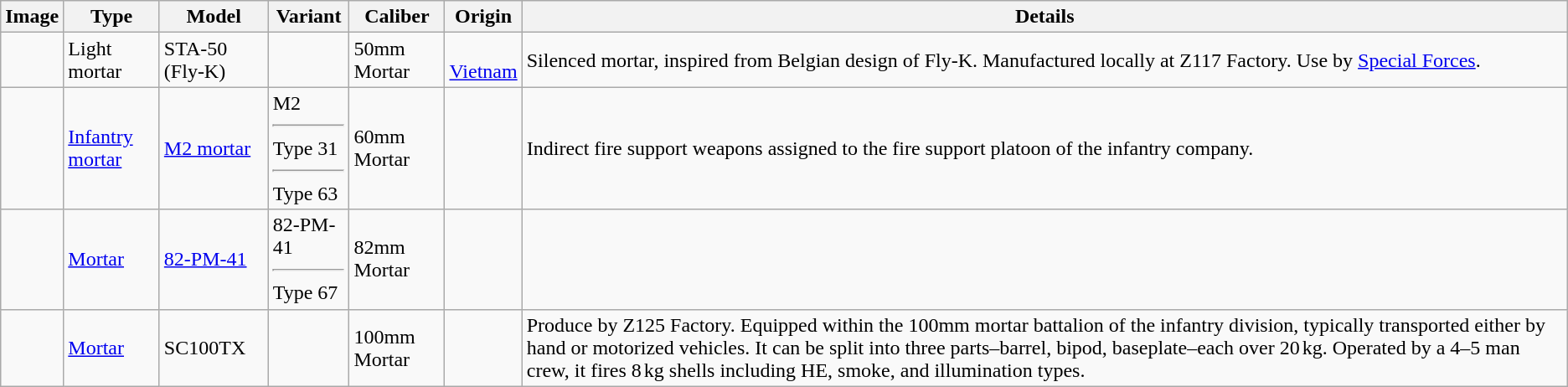<table class="wikitable">
<tr>
<th>Image</th>
<th>Type</th>
<th>Model</th>
<th>Variant</th>
<th>Caliber</th>
<th>Origin</th>
<th>Details</th>
</tr>
<tr>
<td></td>
<td>Light mortar</td>
<td>STA-50 (Fly-K)</td>
<td></td>
<td>50mm Mortar</td>
<td><br><a href='#'>Vietnam</a></td>
<td>Silenced mortar, inspired from Belgian design of Fly-K. Manufactured locally at Z117 Factory. Use by <a href='#'>Special Forces</a>.</td>
</tr>
<tr>
<td></td>
<td><a href='#'>Infantry mortar</a></td>
<td><a href='#'>M2 mortar</a></td>
<td>M2<hr>Type 31<hr> Type 63</td>
<td>60mm Mortar</td>
<td></td>
<td>Indirect fire support weapons assigned to the fire support platoon of the infantry company.</td>
</tr>
<tr>
<td></td>
<td><a href='#'>Mortar</a></td>
<td><a href='#'>82-PM-41</a></td>
<td>82-PM-41<hr>Type 67</td>
<td>82mm Mortar</td>
<td></td>
<td></td>
</tr>
<tr>
<td></td>
<td><a href='#'>Mortar</a></td>
<td>SC100TX</td>
<td></td>
<td>100mm Mortar</td>
<td></td>
<td>Produce by Z125 Factory.  Equipped within the 100mm mortar battalion of the infantry division, typically transported either by hand or motorized vehicles. It can be split into three parts–barrel, bipod, baseplate–each over 20 kg. Operated by a 4–5 man crew, it fires 8 kg shells including HE, smoke, and illumination types.</td>
</tr>
</table>
